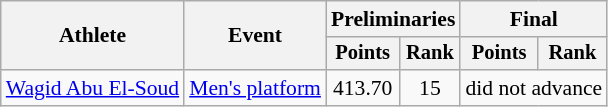<table class=wikitable style="font-size:90%;">
<tr>
<th rowspan="2">Athlete</th>
<th rowspan="2">Event</th>
<th colspan="2">Preliminaries</th>
<th colspan="2">Final</th>
</tr>
<tr style="font-size:95%">
<th>Points</th>
<th>Rank</th>
<th>Points</th>
<th>Rank</th>
</tr>
<tr align=center>
<td align=left><a href='#'>Wagid Abu El-Soud</a></td>
<td align=left><a href='#'>Men's platform</a></td>
<td>413.70</td>
<td>15</td>
<td colspan=2>did not advance</td>
</tr>
</table>
